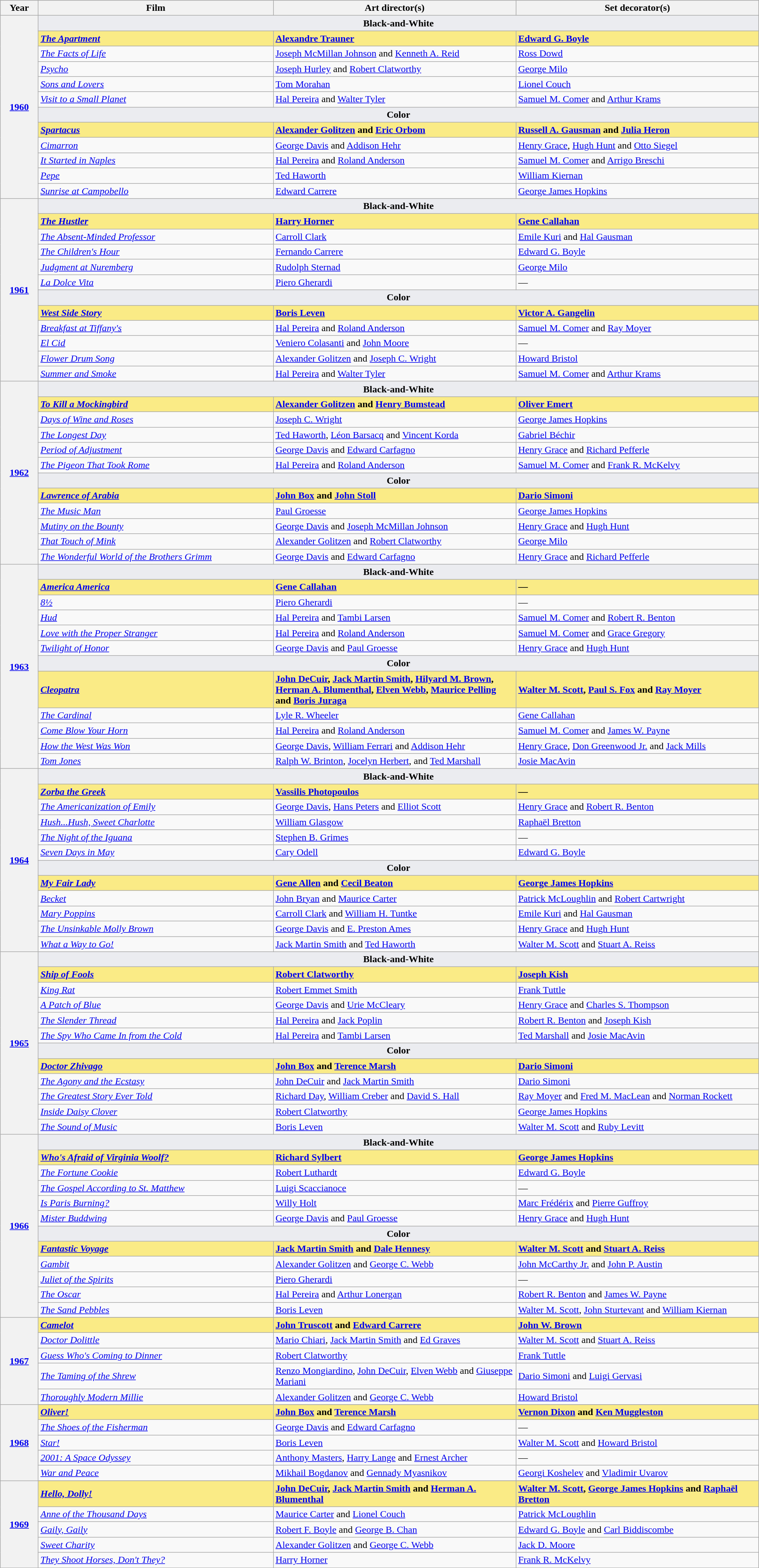<table class="wikitable" style="width:100%">
<tr bgcolor="#bebebe">
<th width="5%">Year</th>
<th width="31%">Film</th>
<th width="32%">Art director(s)</th>
<th width="32%">Set decorator(s)</th>
</tr>
<tr>
<th rowspan="12" style="text-align:center"><a href='#'>1960</a><br> </th>
<td colspan="3" style="text-align:center; background:#EBECF0"><strong>Black-and-White</strong></td>
</tr>
<tr style="background:#FAEB86">
<td><strong><em><a href='#'>The Apartment</a></em></strong></td>
<td><strong><a href='#'>Alexandre Trauner</a></strong></td>
<td><strong><a href='#'>Edward G. Boyle</a></strong></td>
</tr>
<tr>
<td><em><a href='#'>The Facts of Life</a></em></td>
<td><a href='#'>Joseph McMillan Johnson</a> and <a href='#'>Kenneth A. Reid</a></td>
<td><a href='#'>Ross Dowd</a></td>
</tr>
<tr>
<td><em><a href='#'>Psycho</a></em></td>
<td><a href='#'>Joseph Hurley</a> and <a href='#'>Robert Clatworthy</a></td>
<td><a href='#'>George Milo</a></td>
</tr>
<tr>
<td><em><a href='#'>Sons and Lovers</a></em></td>
<td><a href='#'>Tom Morahan</a></td>
<td><a href='#'>Lionel Couch</a></td>
</tr>
<tr>
<td><em><a href='#'>Visit to a Small Planet</a></em></td>
<td><a href='#'>Hal Pereira</a> and <a href='#'>Walter Tyler</a></td>
<td><a href='#'>Samuel M. Comer</a> and <a href='#'>Arthur Krams</a></td>
</tr>
<tr>
<td colspan=3 style="text-align:center; background:#EBECF0"><strong>Color</strong></td>
</tr>
<tr style="background:#FAEB86">
<td><strong><em><a href='#'>Spartacus</a></em></strong></td>
<td><strong><a href='#'>Alexander Golitzen</a> and <a href='#'>Eric Orbom</a></strong></td>
<td><strong><a href='#'>Russell A. Gausman</a> and <a href='#'>Julia Heron</a></strong></td>
</tr>
<tr>
<td><em><a href='#'>Cimarron</a></em></td>
<td><a href='#'>George Davis</a> and <a href='#'>Addison Hehr</a></td>
<td><a href='#'>Henry Grace</a>, <a href='#'>Hugh Hunt</a> and <a href='#'>Otto Siegel</a></td>
</tr>
<tr>
<td><em><a href='#'>It Started in Naples</a></em></td>
<td><a href='#'>Hal Pereira</a> and <a href='#'>Roland Anderson</a></td>
<td><a href='#'>Samuel M. Comer</a> and <a href='#'>Arrigo Breschi</a></td>
</tr>
<tr>
<td><em><a href='#'>Pepe</a></em></td>
<td><a href='#'>Ted Haworth</a></td>
<td><a href='#'>William Kiernan</a></td>
</tr>
<tr>
<td><em><a href='#'>Sunrise at Campobello</a></em></td>
<td><a href='#'>Edward Carrere</a></td>
<td><a href='#'>George James Hopkins</a></td>
</tr>
<tr>
<th rowspan="12" style="text-align:center"><a href='#'>1961</a><br> </th>
<td colspan="3" style="text-align:center; background:#EBECF0"><strong>Black-and-White</strong></td>
</tr>
<tr style="background:#FAEB86">
<td><strong><em><a href='#'>The Hustler</a></em></strong></td>
<td><strong><a href='#'>Harry Horner</a></strong></td>
<td><strong><a href='#'>Gene Callahan</a></strong></td>
</tr>
<tr>
<td><em><a href='#'>The Absent-Minded Professor</a></em></td>
<td><a href='#'>Carroll Clark</a></td>
<td><a href='#'>Emile Kuri</a> and <a href='#'>Hal Gausman</a></td>
</tr>
<tr>
<td><em><a href='#'>The Children's Hour</a></em></td>
<td><a href='#'>Fernando Carrere</a></td>
<td><a href='#'>Edward G. Boyle</a></td>
</tr>
<tr>
<td><em><a href='#'>Judgment at Nuremberg</a></em></td>
<td><a href='#'>Rudolph Sternad</a></td>
<td><a href='#'>George Milo</a></td>
</tr>
<tr>
<td><em><a href='#'>La Dolce Vita</a></em></td>
<td><a href='#'>Piero Gherardi</a></td>
<td>—</td>
</tr>
<tr>
<td colspan=3 style="text-align:center; background:#EBECF0"><strong>Color</strong></td>
</tr>
<tr style="background:#FAEB86">
<td><strong><em><a href='#'>West Side Story</a></em></strong></td>
<td><strong><a href='#'>Boris Leven</a></strong></td>
<td><strong><a href='#'>Victor A. Gangelin</a></strong></td>
</tr>
<tr>
<td><em><a href='#'>Breakfast at Tiffany's</a></em></td>
<td><a href='#'>Hal Pereira</a> and <a href='#'>Roland Anderson</a></td>
<td><a href='#'>Samuel M. Comer</a> and <a href='#'>Ray Moyer</a></td>
</tr>
<tr>
<td><em><a href='#'>El Cid</a></em></td>
<td><a href='#'>Veniero Colasanti</a> and <a href='#'>John Moore</a></td>
<td>—</td>
</tr>
<tr>
<td><em><a href='#'>Flower Drum Song</a></em></td>
<td><a href='#'>Alexander Golitzen</a> and <a href='#'>Joseph C. Wright</a></td>
<td><a href='#'>Howard Bristol</a></td>
</tr>
<tr>
<td><em><a href='#'>Summer and Smoke</a></em></td>
<td><a href='#'>Hal Pereira</a> and <a href='#'>Walter Tyler</a></td>
<td><a href='#'>Samuel M. Comer</a> and <a href='#'>Arthur Krams</a></td>
</tr>
<tr>
<th rowspan="12" style="text-align:center"><a href='#'>1962</a><br> </th>
<td colspan="3" style="text-align:center; background:#EBECF0"><strong>Black-and-White</strong></td>
</tr>
<tr style="background:#FAEB86">
<td><strong><em><a href='#'>To Kill a Mockingbird</a></em></strong></td>
<td><strong><a href='#'>Alexander Golitzen</a> and <a href='#'>Henry Bumstead</a></strong></td>
<td><strong><a href='#'>Oliver Emert</a></strong></td>
</tr>
<tr>
<td><em><a href='#'>Days of Wine and Roses</a></em></td>
<td><a href='#'>Joseph C. Wright</a></td>
<td><a href='#'>George James Hopkins</a></td>
</tr>
<tr>
<td><em><a href='#'>The Longest Day</a></em></td>
<td><a href='#'>Ted Haworth</a>, <a href='#'>Léon Barsacq</a> and <a href='#'>Vincent Korda</a></td>
<td><a href='#'>Gabriel Béchir</a></td>
</tr>
<tr>
<td><em><a href='#'>Period of Adjustment</a></em></td>
<td><a href='#'>George Davis</a> and <a href='#'>Edward Carfagno</a></td>
<td><a href='#'>Henry Grace</a> and <a href='#'>Richard Pefferle</a></td>
</tr>
<tr>
<td><em><a href='#'>The Pigeon That Took Rome</a></em></td>
<td><a href='#'>Hal Pereira</a> and <a href='#'>Roland Anderson</a></td>
<td><a href='#'>Samuel M. Comer</a> and <a href='#'>Frank R. McKelvy</a></td>
</tr>
<tr>
<td colspan=3 style="text-align:center; background:#EBECF0"><strong>Color</strong></td>
</tr>
<tr style="background:#FAEB86">
<td><strong><em><a href='#'>Lawrence of Arabia</a></em></strong></td>
<td><strong><a href='#'>John Box</a> and <a href='#'>John Stoll</a></strong></td>
<td><strong><a href='#'>Dario Simoni</a></strong></td>
</tr>
<tr>
<td><em><a href='#'>The Music Man</a></em></td>
<td><a href='#'>Paul Groesse</a></td>
<td><a href='#'>George James Hopkins</a></td>
</tr>
<tr>
<td><em><a href='#'>Mutiny on the Bounty</a></em></td>
<td><a href='#'>George Davis</a> and <a href='#'>Joseph McMillan Johnson</a></td>
<td><a href='#'>Henry Grace</a> and <a href='#'>Hugh Hunt</a></td>
</tr>
<tr>
<td><em><a href='#'>That Touch of Mink</a></em></td>
<td><a href='#'>Alexander Golitzen</a> and <a href='#'>Robert Clatworthy</a></td>
<td><a href='#'>George Milo</a></td>
</tr>
<tr>
<td><em><a href='#'>The Wonderful World of the Brothers Grimm</a></em></td>
<td><a href='#'>George Davis</a> and <a href='#'>Edward Carfagno</a></td>
<td><a href='#'>Henry Grace</a> and <a href='#'>Richard Pefferle</a></td>
</tr>
<tr>
<th rowspan="12" style="text-align:center"><a href='#'>1963</a><br> </th>
<td colspan="3" style="text-align:center; background:#EBECF0"><strong>Black-and-White</strong></td>
</tr>
<tr style="background:#FAEB86">
<td><strong><em><a href='#'>America America</a></em></strong></td>
<td><strong><a href='#'>Gene Callahan</a></strong></td>
<td><strong>—</strong></td>
</tr>
<tr>
<td><em><a href='#'>8½</a></em></td>
<td><a href='#'>Piero Gherardi</a></td>
<td>—</td>
</tr>
<tr>
<td><em><a href='#'>Hud</a></em></td>
<td><a href='#'>Hal Pereira</a> and <a href='#'>Tambi Larsen</a></td>
<td><a href='#'>Samuel M. Comer</a> and <a href='#'>Robert R. Benton</a></td>
</tr>
<tr>
<td><em><a href='#'>Love with the Proper Stranger</a></em></td>
<td><a href='#'>Hal Pereira</a> and <a href='#'>Roland Anderson</a></td>
<td><a href='#'>Samuel M. Comer</a> and <a href='#'>Grace Gregory</a></td>
</tr>
<tr>
<td><em><a href='#'>Twilight of Honor</a></em></td>
<td><a href='#'>George Davis</a> and <a href='#'>Paul Groesse</a></td>
<td><a href='#'>Henry Grace</a> and <a href='#'>Hugh Hunt</a></td>
</tr>
<tr>
<td colspan=3 style="text-align:center; background:#EBECF0"><strong>Color</strong></td>
</tr>
<tr style="background:#FAEB86">
<td><strong><em><a href='#'>Cleopatra</a></em></strong></td>
<td><strong><a href='#'>John DeCuir</a>, <a href='#'>Jack Martin Smith</a>, <a href='#'>Hilyard M. Brown</a>, <a href='#'>Herman A. Blumenthal</a>, <a href='#'>Elven Webb</a>, <a href='#'>Maurice Pelling</a> and <a href='#'>Boris Juraga</a></strong></td>
<td><strong><a href='#'>Walter M. Scott</a>, <a href='#'>Paul S. Fox</a> and <a href='#'>Ray Moyer</a></strong></td>
</tr>
<tr>
<td><em><a href='#'>The Cardinal</a></em></td>
<td><a href='#'>Lyle R. Wheeler</a></td>
<td><a href='#'>Gene Callahan</a></td>
</tr>
<tr>
<td><em><a href='#'>Come Blow Your Horn</a></em></td>
<td><a href='#'>Hal Pereira</a> and <a href='#'>Roland Anderson</a></td>
<td><a href='#'>Samuel M. Comer</a> and <a href='#'>James W. Payne</a></td>
</tr>
<tr>
<td><em><a href='#'>How the West Was Won</a></em></td>
<td><a href='#'>George Davis</a>, <a href='#'>William Ferrari</a>  and <a href='#'>Addison Hehr</a></td>
<td><a href='#'>Henry Grace</a>, <a href='#'>Don Greenwood Jr.</a> and <a href='#'>Jack Mills</a></td>
</tr>
<tr>
<td><em><a href='#'>Tom Jones</a></em></td>
<td><a href='#'>Ralph W. Brinton</a>, <a href='#'>Jocelyn Herbert</a>, and <a href='#'>Ted Marshall</a></td>
<td><a href='#'>Josie MacAvin</a></td>
</tr>
<tr>
<th rowspan="12" style="text-align:center"><a href='#'>1964</a><br> </th>
<td colspan="3" style="text-align:center; background:#EBECF0"><strong>Black-and-White</strong></td>
</tr>
<tr style="background:#FAEB86">
<td><strong><em><a href='#'>Zorba the Greek</a></em></strong></td>
<td><strong><a href='#'>Vassilis Photopoulos</a></strong></td>
<td><strong>—</strong></td>
</tr>
<tr>
<td><em><a href='#'>The Americanization of Emily</a></em></td>
<td><a href='#'>George Davis</a>, <a href='#'>Hans Peters</a> and <a href='#'>Elliot Scott</a></td>
<td><a href='#'>Henry Grace</a> and <a href='#'>Robert R. Benton</a></td>
</tr>
<tr>
<td><em><a href='#'>Hush...Hush, Sweet Charlotte</a></em></td>
<td><a href='#'>William Glasgow</a></td>
<td><a href='#'>Raphaël Bretton</a></td>
</tr>
<tr>
<td><em><a href='#'>The Night of the Iguana</a></em></td>
<td><a href='#'>Stephen B. Grimes</a></td>
<td>—</td>
</tr>
<tr>
<td><em><a href='#'>Seven Days in May</a></em></td>
<td><a href='#'>Cary Odell</a></td>
<td><a href='#'>Edward G. Boyle</a></td>
</tr>
<tr>
<td colspan=3 style="text-align:center; background:#EBECF0"><strong>Color</strong></td>
</tr>
<tr style="background:#FAEB86">
<td><strong><em><a href='#'>My Fair Lady</a></em></strong></td>
<td><strong><a href='#'>Gene Allen</a> and <a href='#'>Cecil Beaton</a></strong></td>
<td><strong><a href='#'>George James Hopkins</a></strong></td>
</tr>
<tr>
<td><em><a href='#'>Becket</a></em></td>
<td><a href='#'>John Bryan</a> and <a href='#'>Maurice Carter</a></td>
<td><a href='#'>Patrick McLoughlin</a> and <a href='#'>Robert Cartwright</a></td>
</tr>
<tr>
<td><em><a href='#'>Mary Poppins</a></em></td>
<td><a href='#'>Carroll Clark</a> and <a href='#'>William H. Tuntke</a></td>
<td><a href='#'>Emile Kuri</a> and <a href='#'>Hal Gausman</a></td>
</tr>
<tr>
<td><em><a href='#'>The Unsinkable Molly Brown</a></em></td>
<td><a href='#'>George Davis</a> and <a href='#'>E. Preston Ames</a></td>
<td><a href='#'>Henry Grace</a> and <a href='#'>Hugh Hunt</a></td>
</tr>
<tr>
<td><em><a href='#'>What a Way to Go!</a></em></td>
<td><a href='#'>Jack Martin Smith</a> and <a href='#'>Ted Haworth</a></td>
<td><a href='#'>Walter M. Scott</a> and <a href='#'>Stuart A. Reiss</a></td>
</tr>
<tr>
<th rowspan="12" style="text-align:center"><a href='#'>1965</a><br> </th>
<td colspan="3" style="text-align:center; background:#EBECF0"><strong>Black-and-White</strong></td>
</tr>
<tr style="background:#FAEB86">
<td><strong><em><a href='#'>Ship of Fools</a></em></strong></td>
<td><strong><a href='#'>Robert Clatworthy</a></strong></td>
<td><strong><a href='#'>Joseph Kish</a></strong></td>
</tr>
<tr>
<td><em><a href='#'>King Rat</a></em></td>
<td><a href='#'>Robert Emmet Smith</a></td>
<td><a href='#'>Frank Tuttle</a></td>
</tr>
<tr>
<td><em><a href='#'>A Patch of Blue</a></em></td>
<td><a href='#'>George Davis</a> and <a href='#'>Urie McCleary</a></td>
<td><a href='#'>Henry Grace</a> and <a href='#'>Charles S. Thompson</a></td>
</tr>
<tr>
<td><em><a href='#'>The Slender Thread</a></em></td>
<td><a href='#'>Hal Pereira</a> and <a href='#'>Jack Poplin</a></td>
<td><a href='#'>Robert R. Benton</a> and <a href='#'>Joseph Kish</a></td>
</tr>
<tr>
<td><em><a href='#'>The Spy Who Came In from the Cold</a></em></td>
<td><a href='#'>Hal Pereira</a> and <a href='#'>Tambi Larsen</a></td>
<td><a href='#'>Ted Marshall</a> and <a href='#'>Josie MacAvin</a></td>
</tr>
<tr>
<td colspan=3 style="text-align:center; background:#EBECF0"><strong>Color</strong></td>
</tr>
<tr style="background:#FAEB86">
<td><strong><em><a href='#'>Doctor Zhivago</a></em></strong></td>
<td><strong><a href='#'>John Box</a> and <a href='#'>Terence Marsh</a></strong></td>
<td><strong><a href='#'>Dario Simoni</a></strong></td>
</tr>
<tr>
<td><em><a href='#'>The Agony and the Ecstasy</a></em></td>
<td><a href='#'>John DeCuir</a> and <a href='#'>Jack Martin Smith</a></td>
<td><a href='#'>Dario Simoni</a></td>
</tr>
<tr>
<td><em><a href='#'>The Greatest Story Ever Told</a></em></td>
<td><a href='#'>Richard Day</a>, <a href='#'>William Creber</a> and <a href='#'>David S. Hall</a> </td>
<td><a href='#'>Ray Moyer</a> and <a href='#'>Fred M. MacLean</a> and <a href='#'>Norman Rockett</a></td>
</tr>
<tr>
<td><em><a href='#'>Inside Daisy Clover</a></em></td>
<td><a href='#'>Robert Clatworthy</a></td>
<td><a href='#'>George James Hopkins</a></td>
</tr>
<tr>
<td><em><a href='#'>The Sound of Music</a></em></td>
<td><a href='#'>Boris Leven</a></td>
<td><a href='#'>Walter M. Scott</a> and <a href='#'>Ruby Levitt</a></td>
</tr>
<tr>
<th rowspan="12" style="text-align:center"><a href='#'>1966</a><br> </th>
<td colspan="3" style="text-align:center; background:#EBECF0"><strong>Black-and-White</strong></td>
</tr>
<tr style="background:#FAEB86">
<td><strong><em><a href='#'>Who's Afraid of Virginia Woolf?</a></em></strong></td>
<td><strong><a href='#'>Richard Sylbert</a></strong></td>
<td><strong><a href='#'>George James Hopkins</a></strong></td>
</tr>
<tr>
<td><em><a href='#'>The Fortune Cookie</a></em></td>
<td><a href='#'>Robert Luthardt</a></td>
<td><a href='#'>Edward G. Boyle</a></td>
</tr>
<tr>
<td><em><a href='#'>The Gospel According to St. Matthew</a></em></td>
<td><a href='#'>Luigi Scaccianoce</a></td>
<td>—</td>
</tr>
<tr>
<td><em><a href='#'>Is Paris Burning?</a></em></td>
<td><a href='#'>Willy Holt</a></td>
<td><a href='#'>Marc Frédérix</a> and <a href='#'>Pierre Guffroy</a></td>
</tr>
<tr>
<td><em><a href='#'>Mister Buddwing</a></em></td>
<td><a href='#'>George Davis</a> and <a href='#'>Paul Groesse</a></td>
<td><a href='#'>Henry Grace</a> and <a href='#'>Hugh Hunt</a></td>
</tr>
<tr>
<td colspan=3 style="text-align:center; background:#EBECF0"><strong>Color</strong></td>
</tr>
<tr style="background:#FAEB86">
<td><strong><em><a href='#'>Fantastic Voyage</a></em></strong></td>
<td><strong><a href='#'>Jack Martin Smith</a> and <a href='#'>Dale Hennesy</a></strong></td>
<td><strong><a href='#'>Walter M. Scott</a> and <a href='#'>Stuart A. Reiss</a></strong></td>
</tr>
<tr>
<td><em><a href='#'>Gambit</a></em></td>
<td><a href='#'>Alexander Golitzen</a> and <a href='#'>George C. Webb</a></td>
<td><a href='#'>John McCarthy Jr.</a> and <a href='#'>John P. Austin</a></td>
</tr>
<tr>
<td><em><a href='#'>Juliet of the Spirits</a></em></td>
<td><a href='#'>Piero Gherardi</a></td>
<td>—</td>
</tr>
<tr>
<td><em><a href='#'>The Oscar</a></em></td>
<td><a href='#'>Hal Pereira</a> and <a href='#'>Arthur Lonergan</a></td>
<td><a href='#'>Robert R. Benton</a> and <a href='#'>James W. Payne</a></td>
</tr>
<tr>
<td><em><a href='#'>The Sand Pebbles</a></em></td>
<td><a href='#'>Boris Leven</a></td>
<td><a href='#'>Walter M. Scott</a>, <a href='#'>John Sturtevant</a> and <a href='#'>William Kiernan</a></td>
</tr>
<tr>
<th rowspan="6" style="text-align:center"><a href='#'>1967</a><br> </th>
</tr>
<tr style="background:#FAEB86">
<td><strong><em><a href='#'>Camelot</a></em></strong></td>
<td><strong><a href='#'>John Truscott</a> and <a href='#'>Edward Carrere</a></strong></td>
<td><strong><a href='#'>John W. Brown</a></strong></td>
</tr>
<tr>
<td><em><a href='#'>Doctor Dolittle</a></em></td>
<td><a href='#'>Mario Chiari</a>, <a href='#'>Jack Martin Smith</a> and <a href='#'>Ed Graves</a></td>
<td><a href='#'>Walter M. Scott</a> and <a href='#'>Stuart A. Reiss</a></td>
</tr>
<tr>
<td><em><a href='#'>Guess Who's Coming to Dinner</a></em></td>
<td><a href='#'>Robert Clatworthy</a></td>
<td><a href='#'>Frank Tuttle</a></td>
</tr>
<tr>
<td><em><a href='#'>The Taming of the Shrew</a></em></td>
<td><a href='#'>Renzo Mongiardino</a>, <a href='#'>John DeCuir</a>, <a href='#'>Elven Webb</a> and <a href='#'>Giuseppe Mariani</a></td>
<td><a href='#'>Dario Simoni</a> and <a href='#'>Luigi Gervasi</a></td>
</tr>
<tr>
<td><em><a href='#'>Thoroughly Modern Millie</a></em></td>
<td><a href='#'>Alexander Golitzen</a> and <a href='#'>George C. Webb</a></td>
<td><a href='#'>Howard Bristol</a></td>
</tr>
<tr>
<th rowspan="6" style="text-align:center"><a href='#'>1968</a><br> </th>
</tr>
<tr style="background:#FAEB86">
<td><strong><em><a href='#'>Oliver!</a></em></strong></td>
<td><strong><a href='#'>John Box</a> and <a href='#'>Terence Marsh</a></strong></td>
<td><strong><a href='#'>Vernon Dixon</a> and <a href='#'>Ken Muggleston</a></strong></td>
</tr>
<tr>
<td><em><a href='#'>The Shoes of the Fisherman</a></em></td>
<td><a href='#'>George Davis</a> and <a href='#'>Edward Carfagno</a></td>
<td>—</td>
</tr>
<tr>
<td><em><a href='#'>Star!</a></em></td>
<td><a href='#'>Boris Leven</a></td>
<td><a href='#'>Walter M. Scott</a> and <a href='#'>Howard Bristol</a></td>
</tr>
<tr>
<td><em><a href='#'>2001: A Space Odyssey</a></em></td>
<td><a href='#'>Anthony Masters</a>, <a href='#'>Harry Lange</a> and <a href='#'>Ernest Archer</a></td>
<td>—</td>
</tr>
<tr>
<td><em><a href='#'>War and Peace</a></em></td>
<td><a href='#'>Mikhail Bogdanov</a> and <a href='#'>Gennady Myasnikov</a></td>
<td><a href='#'>Georgi Koshelev</a> and <a href='#'>Vladimir Uvarov</a></td>
</tr>
<tr>
<th rowspan="6" style="text-align:center"><a href='#'>1969</a><br> </th>
</tr>
<tr style="background:#FAEB86">
<td><strong><em><a href='#'>Hello, Dolly!</a></em></strong></td>
<td><strong><a href='#'>John DeCuir</a>, <a href='#'>Jack Martin Smith</a> and <a href='#'>Herman A. Blumenthal</a></strong></td>
<td><strong><a href='#'>Walter M. Scott</a>, <a href='#'>George James Hopkins</a> and <a href='#'>Raphaël Bretton</a></strong></td>
</tr>
<tr>
<td><em><a href='#'>Anne of the Thousand Days</a></em></td>
<td><a href='#'>Maurice Carter</a> and <a href='#'>Lionel Couch</a></td>
<td><a href='#'>Patrick McLoughlin</a></td>
</tr>
<tr>
<td><em><a href='#'>Gaily, Gaily</a></em></td>
<td><a href='#'>Robert F. Boyle</a> and <a href='#'>George B. Chan</a></td>
<td><a href='#'>Edward G. Boyle</a> and <a href='#'>Carl Biddiscombe</a></td>
</tr>
<tr>
<td><em><a href='#'>Sweet Charity</a></em></td>
<td><a href='#'>Alexander Golitzen</a> and <a href='#'>George C. Webb</a></td>
<td><a href='#'>Jack D. Moore</a></td>
</tr>
<tr>
<td><em><a href='#'>They Shoot Horses, Don't They?</a></em></td>
<td><a href='#'>Harry Horner</a></td>
<td><a href='#'>Frank R. McKelvy</a></td>
</tr>
</table>
